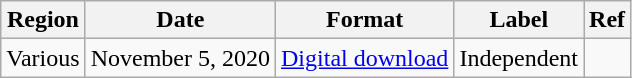<table class="wikitable sortable">
<tr>
<th scope="col">Region</th>
<th scope="col">Date</th>
<th scope="col">Format</th>
<th scope="col">Label</th>
<th scope="col">Ref</th>
</tr>
<tr>
<td>Various</td>
<td>November 5, 2020</td>
<td><a href='#'>Digital download</a></td>
<td>Independent</td>
<td></td>
</tr>
</table>
